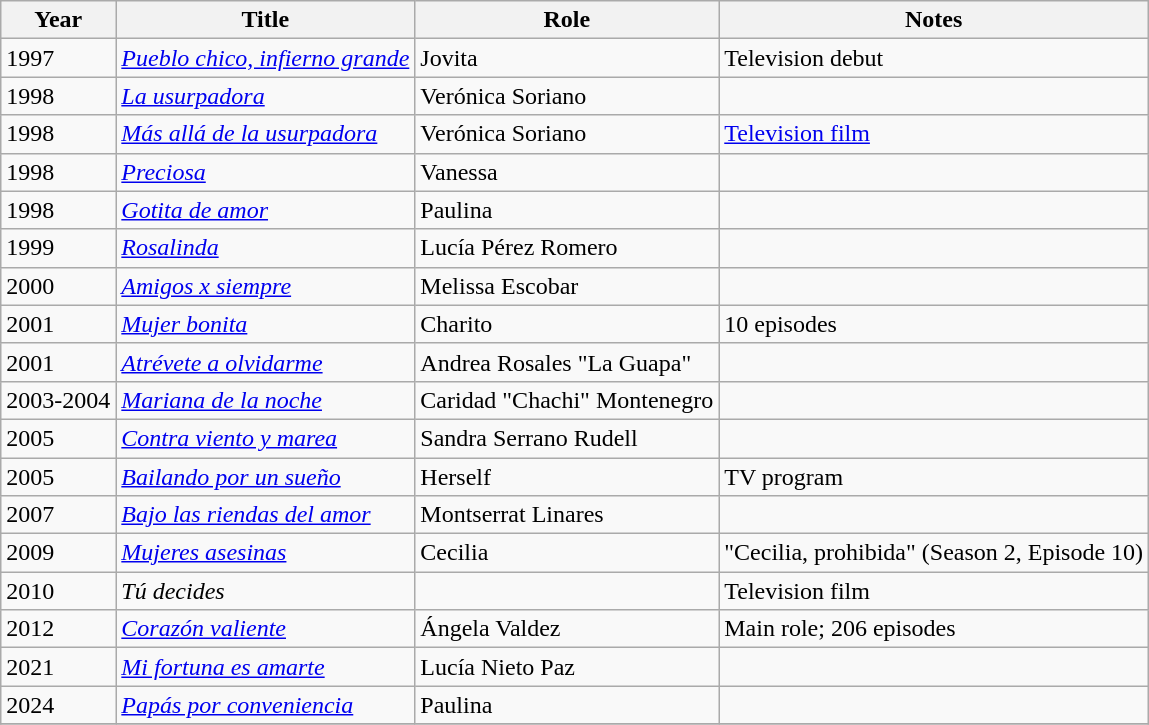<table class="wikitable sortable">
<tr>
<th>Year</th>
<th>Title</th>
<th>Role</th>
<th>Notes</th>
</tr>
<tr>
<td>1997</td>
<td><em><a href='#'>Pueblo chico, infierno grande</a></em></td>
<td>Jovita</td>
<td>Television debut</td>
</tr>
<tr>
<td>1998</td>
<td><em><a href='#'>La usurpadora</a></em></td>
<td>Verónica Soriano</td>
<td></td>
</tr>
<tr>
<td>1998</td>
<td><em><a href='#'>Más allá de la usurpadora</a></em></td>
<td>Verónica Soriano</td>
<td><a href='#'>Television film</a></td>
</tr>
<tr>
<td>1998</td>
<td><em><a href='#'>Preciosa</a></em></td>
<td>Vanessa</td>
<td></td>
</tr>
<tr>
<td>1998</td>
<td><em><a href='#'>Gotita de amor</a></em></td>
<td>Paulina</td>
<td></td>
</tr>
<tr>
<td>1999</td>
<td><em><a href='#'>Rosalinda</a></em></td>
<td>Lucía Pérez Romero</td>
<td></td>
</tr>
<tr>
<td>2000</td>
<td><em><a href='#'>Amigos x siempre</a></em></td>
<td>Melissa Escobar</td>
<td></td>
</tr>
<tr>
<td>2001</td>
<td><em><a href='#'>Mujer bonita</a></em></td>
<td>Charito</td>
<td>10 episodes</td>
</tr>
<tr>
<td>2001</td>
<td><em><a href='#'>Atrévete a olvidarme</a></em></td>
<td>Andrea Rosales "La Guapa"</td>
<td></td>
</tr>
<tr>
<td>2003-2004</td>
<td><em><a href='#'>Mariana de la noche</a></em></td>
<td>Caridad "Chachi" Montenegro</td>
<td></td>
</tr>
<tr>
<td>2005</td>
<td><em><a href='#'>Contra viento y marea</a></em></td>
<td>Sandra Serrano Rudell</td>
<td></td>
</tr>
<tr>
<td>2005</td>
<td><em><a href='#'>Bailando por un sueño</a></em></td>
<td>Herself</td>
<td>TV program</td>
</tr>
<tr>
<td>2007</td>
<td><em><a href='#'>Bajo las riendas del amor </a></em></td>
<td>Montserrat Linares</td>
<td></td>
</tr>
<tr>
<td>2009</td>
<td><em><a href='#'>Mujeres asesinas</a></em></td>
<td>Cecilia</td>
<td>"Cecilia, prohibida" (Season 2, Episode 10)</td>
</tr>
<tr>
<td>2010</td>
<td><em>Tú decides</em></td>
<td></td>
<td>Television film</td>
</tr>
<tr>
<td>2012</td>
<td><em><a href='#'>Corazón valiente</a></em></td>
<td>Ángela Valdez</td>
<td>Main role; 206 episodes</td>
</tr>
<tr>
<td>2021</td>
<td><em><a href='#'>Mi fortuna es amarte</a></em></td>
<td>Lucía Nieto Paz</td>
<td></td>
</tr>
<tr>
<td>2024</td>
<td><em><a href='#'>Papás por conveniencia</a></em></td>
<td>Paulina</td>
<td></td>
</tr>
<tr>
</tr>
</table>
